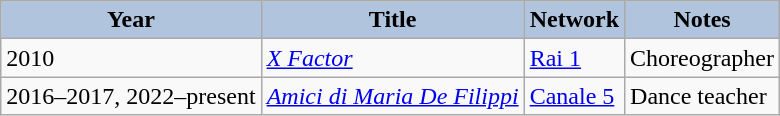<table class="wikitable">
<tr>
<th style="background:#B0C4DE;">Year</th>
<th style="background:#B0C4DE;">Title</th>
<th style="background:#B0C4DE;">Network</th>
<th style="background:#B0C4DE;">Notes</th>
</tr>
<tr>
<td>2010</td>
<td><em><a href='#'>X Factor</a></em></td>
<td><a href='#'>Rai 1</a></td>
<td>Choreographer</td>
</tr>
<tr>
<td>2016–2017, 2022–present</td>
<td><em><a href='#'>Amici di Maria De Filippi</a></em></td>
<td><a href='#'>Canale 5</a></td>
<td>Dance teacher</td>
</tr>
</table>
